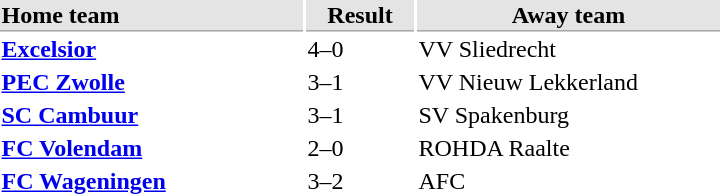<table>
<tr bgcolor="#E4E4E4">
<th style="border-bottom:1px solid #AAAAAA" width="200" align="left">Home team</th>
<th style="border-bottom:1px solid #AAAAAA" width="70" align="center">Result</th>
<th style="border-bottom:1px solid #AAAAAA" width="200">Away team</th>
</tr>
<tr>
<td><strong><a href='#'>Excelsior</a></strong></td>
<td>4–0</td>
<td>VV Sliedrecht</td>
</tr>
<tr>
<td><strong><a href='#'>PEC Zwolle</a></strong></td>
<td>3–1</td>
<td>VV Nieuw Lekkerland</td>
</tr>
<tr>
<td><strong><a href='#'>SC Cambuur</a></strong></td>
<td>3–1</td>
<td>SV Spakenburg</td>
</tr>
<tr>
<td><strong><a href='#'>FC Volendam</a></strong></td>
<td>2–0</td>
<td>ROHDA Raalte</td>
</tr>
<tr>
<td><strong><a href='#'>FC Wageningen</a></strong></td>
<td>3–2</td>
<td>AFC</td>
</tr>
</table>
